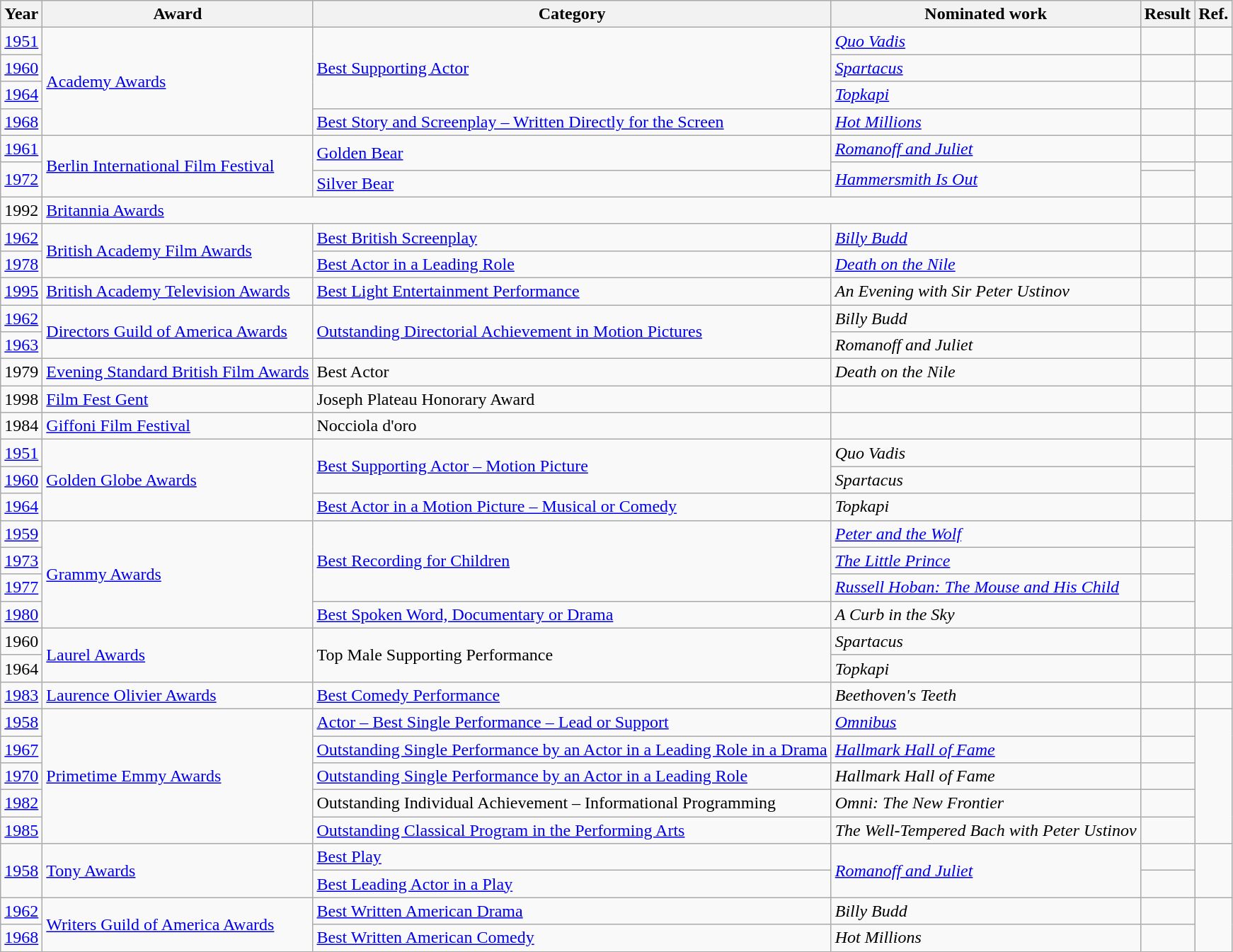<table class="wikitable">
<tr>
<th>Year</th>
<th>Award</th>
<th>Category</th>
<th>Nominated work</th>
<th>Result</th>
<th>Ref.</th>
</tr>
<tr>
<td><a href='#'>1951</a></td>
<td rowspan="4"><a href='#'>Academy Awards</a></td>
<td rowspan="3"><a href='#'>Best Supporting Actor</a></td>
<td><em><a href='#'>Quo Vadis</a></em></td>
<td></td>
<td align="center"></td>
</tr>
<tr>
<td><a href='#'>1960</a></td>
<td><em><a href='#'>Spartacus</a></em></td>
<td></td>
<td align="center"></td>
</tr>
<tr>
<td><a href='#'>1964</a></td>
<td><em><a href='#'>Topkapi</a></em></td>
<td></td>
<td align="center"></td>
</tr>
<tr>
<td><a href='#'>1968</a></td>
<td><a href='#'>Best Story and Screenplay – Written Directly for the Screen</a></td>
<td><em><a href='#'>Hot Millions</a></em></td>
<td></td>
<td align="center"></td>
</tr>
<tr>
<td><a href='#'>1961</a></td>
<td rowspan="3"><a href='#'>Berlin International Film Festival</a></td>
<td rowspan="2"><a href='#'>Golden Bear</a></td>
<td><em><a href='#'>Romanoff and Juliet</a></em></td>
<td></td>
<td align="center"></td>
</tr>
<tr>
<td rowspan="2"><a href='#'>1972</a></td>
<td rowspan="2"><em><a href='#'>Hammersmith Is Out</a></em></td>
<td></td>
<td align="center" rowspan="2"></td>
</tr>
<tr>
<td><a href='#'>Silver Bear</a></td>
<td></td>
</tr>
<tr>
<td>1992</td>
<td colspan="3"><a href='#'>Britannia Awards</a></td>
<td></td>
<td align="center"></td>
</tr>
<tr>
<td><a href='#'>1962</a></td>
<td rowspan="2"><a href='#'>British Academy Film Awards</a></td>
<td><a href='#'>Best British Screenplay</a></td>
<td><em><a href='#'>Billy Budd</a></em></td>
<td></td>
<td align="center"></td>
</tr>
<tr>
<td><a href='#'>1978</a></td>
<td><a href='#'>Best Actor in a Leading Role</a></td>
<td><em><a href='#'>Death on the Nile</a></em></td>
<td></td>
<td align="center"></td>
</tr>
<tr>
<td><a href='#'>1995</a></td>
<td><a href='#'>British Academy Television Awards</a></td>
<td><a href='#'>Best Light Entertainment Performance</a></td>
<td><em>An Evening with Sir Peter Ustinov</em></td>
<td></td>
<td align="center"></td>
</tr>
<tr>
<td><a href='#'>1962</a></td>
<td rowspan="2"><a href='#'>Directors Guild of America Awards</a></td>
<td rowspan="2"><a href='#'>Outstanding Directorial Achievement in Motion Pictures</a></td>
<td><em>Billy Budd</em></td>
<td></td>
<td align="center"></td>
</tr>
<tr>
<td><a href='#'>1963</a></td>
<td><em>Romanoff and Juliet</em></td>
<td></td>
<td align="center"></td>
</tr>
<tr>
<td>1979</td>
<td><a href='#'>Evening Standard British Film Awards</a></td>
<td>Best Actor</td>
<td><em>Death on the Nile</em></td>
<td></td>
<td align="center"></td>
</tr>
<tr>
<td>1998</td>
<td><a href='#'>Film Fest Gent</a></td>
<td>Joseph Plateau Honorary Award</td>
<td></td>
<td></td>
<td align="center"></td>
</tr>
<tr>
<td>1984</td>
<td><a href='#'>Giffoni Film Festival</a></td>
<td>Nocciola d'oro</td>
<td></td>
<td></td>
<td align="center"></td>
</tr>
<tr>
<td><a href='#'>1951</a></td>
<td rowspan="3"><a href='#'>Golden Globe Awards</a></td>
<td rowspan="2"><a href='#'>Best Supporting Actor – Motion Picture</a></td>
<td><em>Quo Vadis</em></td>
<td></td>
<td align="center" rowspan="3"></td>
</tr>
<tr>
<td><a href='#'>1960</a></td>
<td><em>Spartacus</em></td>
<td></td>
</tr>
<tr>
<td><a href='#'>1964</a></td>
<td><a href='#'>Best Actor in a Motion Picture – Musical or Comedy</a></td>
<td><em>Topkapi</em></td>
<td></td>
</tr>
<tr>
<td><a href='#'>1959</a></td>
<td rowspan="4"><a href='#'>Grammy Awards</a></td>
<td rowspan="3"><a href='#'>Best Recording for Children</a></td>
<td><em><a href='#'>Peter and the Wolf</a></em></td>
<td></td>
<td align="center" rowspan="4"></td>
</tr>
<tr>
<td><a href='#'>1973</a></td>
<td><em><a href='#'>The Little Prince</a></em></td>
<td></td>
</tr>
<tr>
<td><a href='#'>1977</a></td>
<td><em><a href='#'>Russell Hoban: The Mouse and His Child</a></em></td>
<td></td>
</tr>
<tr>
<td><a href='#'>1980</a></td>
<td><a href='#'>Best Spoken Word, Documentary or Drama</a></td>
<td><em>A Curb in the Sky</em></td>
<td></td>
</tr>
<tr>
<td>1960</td>
<td rowspan="2"><a href='#'>Laurel Awards</a></td>
<td rowspan="2">Top Male Supporting Performance</td>
<td><em>Spartacus</em></td>
<td></td>
<td align="center"></td>
</tr>
<tr>
<td>1964</td>
<td><em>Topkapi</em></td>
<td></td>
<td align="center"></td>
</tr>
<tr>
<td><a href='#'>1983</a></td>
<td><a href='#'>Laurence Olivier Awards</a></td>
<td><a href='#'>Best Comedy Performance</a></td>
<td><em>Beethoven's Teeth</em></td>
<td></td>
<td></td>
</tr>
<tr>
<td><a href='#'>1958</a></td>
<td rowspan="5"><a href='#'>Primetime Emmy Awards</a></td>
<td><a href='#'>Actor – Best Single Performance – Lead or Support</a></td>
<td><em><a href='#'>Omnibus</a></em> </td>
<td></td>
<td align="center" rowspan="5"></td>
</tr>
<tr>
<td><a href='#'>1967</a></td>
<td><a href='#'>Outstanding Single Performance by an Actor in a Leading Role in a Drama</a></td>
<td><em><a href='#'>Hallmark Hall of Fame</a></em> </td>
<td></td>
</tr>
<tr>
<td><a href='#'>1970</a></td>
<td><a href='#'>Outstanding Single Performance by an Actor in a Leading Role</a></td>
<td><em>Hallmark Hall of Fame</em> </td>
<td></td>
</tr>
<tr>
<td><a href='#'>1982</a></td>
<td>Outstanding Individual Achievement – Informational Programming</td>
<td><em>Omni: The New Frontier</em></td>
<td></td>
</tr>
<tr>
<td><a href='#'>1985</a></td>
<td><a href='#'>Outstanding Classical Program in the Performing Arts</a></td>
<td><em>The Well-Tempered Bach with Peter Ustinov</em></td>
<td></td>
</tr>
<tr>
<td rowspan="2"><a href='#'>1958</a></td>
<td rowspan="2"><a href='#'>Tony Awards</a></td>
<td><a href='#'>Best Play</a></td>
<td rowspan="2"><em><a href='#'>Romanoff and Juliet</a></em></td>
<td></td>
<td align="center" rowspan="2"></td>
</tr>
<tr>
<td><a href='#'>Best Leading Actor in a Play</a></td>
<td></td>
</tr>
<tr>
<td><a href='#'>1962</a></td>
<td rowspan="2"><a href='#'>Writers Guild of America Awards</a></td>
<td><a href='#'>Best Written American Drama</a></td>
<td><em>Billy Budd</em></td>
<td></td>
<td align="center" rowspan="2"></td>
</tr>
<tr>
<td><a href='#'>1968</a></td>
<td><a href='#'>Best Written American Comedy</a></td>
<td><em>Hot Millions</em></td>
<td></td>
</tr>
</table>
